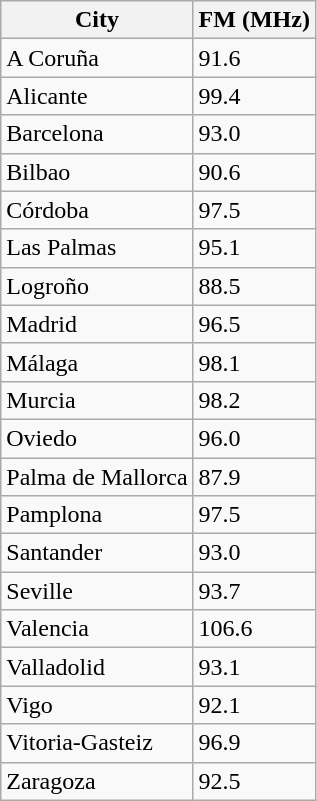<table class="wikitable sortable">
<tr>
<th scope="col">City</th>
<th scope="col">FM (MHz)</th>
</tr>
<tr>
<td>A Coruña</td>
<td>91.6</td>
</tr>
<tr>
<td>Alicante</td>
<td>99.4</td>
</tr>
<tr>
<td>Barcelona</td>
<td>93.0</td>
</tr>
<tr>
<td>Bilbao</td>
<td>90.6</td>
</tr>
<tr>
<td>Córdoba</td>
<td>97.5</td>
</tr>
<tr>
<td>Las Palmas</td>
<td>95.1</td>
</tr>
<tr>
<td>Logroño</td>
<td>88.5</td>
</tr>
<tr>
<td>Madrid</td>
<td>96.5</td>
</tr>
<tr>
<td>Málaga</td>
<td>98.1</td>
</tr>
<tr>
<td>Murcia</td>
<td>98.2</td>
</tr>
<tr>
<td>Oviedo</td>
<td>96.0</td>
</tr>
<tr>
<td>Palma de Mallorca</td>
<td>87.9</td>
</tr>
<tr>
<td>Pamplona</td>
<td>97.5</td>
</tr>
<tr>
<td>Santander</td>
<td>93.0</td>
</tr>
<tr>
<td>Seville</td>
<td>93.7</td>
</tr>
<tr>
<td>Valencia</td>
<td>106.6</td>
</tr>
<tr>
<td>Valladolid</td>
<td>93.1</td>
</tr>
<tr>
<td>Vigo</td>
<td>92.1</td>
</tr>
<tr>
<td>Vitoria-Gasteiz</td>
<td>96.9</td>
</tr>
<tr>
<td>Zaragoza</td>
<td>92.5</td>
</tr>
</table>
